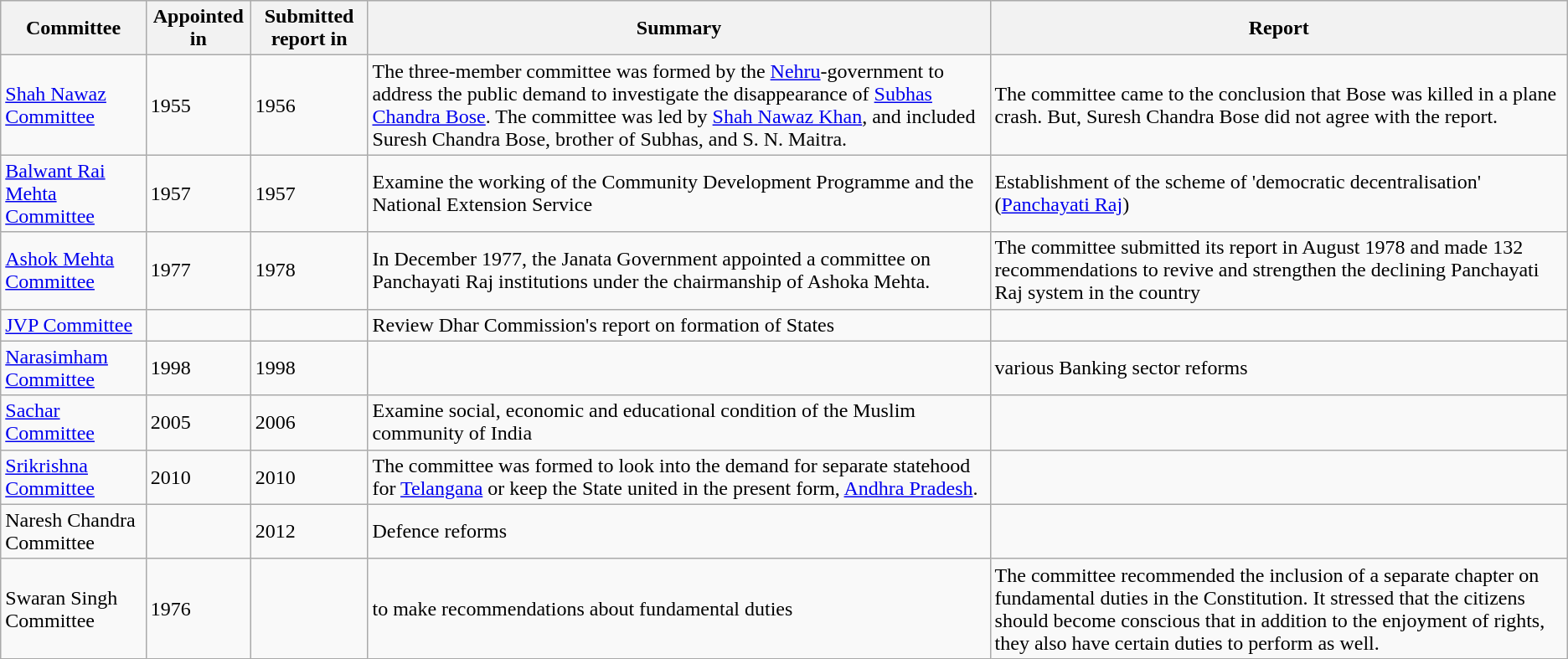<table class="wikitable sortable collapsible">
<tr style="text-align: left; background:#f0f0f0;">
<th scope="col">Committee</th>
<th scope="col">Appointed in</th>
<th scope="col">Submitted report in</th>
<th scope="col">Summary</th>
<th scope="col">Report</th>
</tr>
<tr>
<td><a href='#'>Shah Nawaz Committee</a></td>
<td>1955</td>
<td>1956</td>
<td>The three-member committee was formed by the <a href='#'>Nehru</a>-government to address the public demand to investigate the disappearance of <a href='#'>Subhas Chandra Bose</a>. The committee was led by <a href='#'>Shah Nawaz Khan</a>, and included Suresh Chandra Bose, brother of Subhas, and S. N. Maitra.</td>
<td>The committee came to the conclusion that Bose was killed in a plane crash. But, Suresh Chandra Bose did not agree with the report.</td>
</tr>
<tr>
<td><a href='#'>Balwant Rai Mehta Committee</a></td>
<td>1957</td>
<td>1957</td>
<td>Examine the working of the Community Development Programme and the National Extension Service</td>
<td>Establishment of the scheme of 'democratic decentralisation' (<a href='#'>Panchayati Raj</a>)</td>
</tr>
<tr>
<td><a href='#'>Ashok Mehta Committee</a></td>
<td>1977</td>
<td>1978</td>
<td>In December 1977, the Janata Government appointed a committee on Panchayati Raj institutions under the chairmanship of Ashoka Mehta.</td>
<td>The committee submitted its report in August 1978 and made 132 recommendations to revive and strengthen the declining Panchayati Raj system in the country</td>
</tr>
<tr>
<td><a href='#'>JVP Committee</a></td>
<td></td>
<td></td>
<td>Review Dhar Commission's report on formation of States</td>
</tr>
<tr>
<td><a href='#'>Narasimham Committee</a></td>
<td>1998</td>
<td>1998</td>
<td></td>
<td>various Banking sector reforms</td>
</tr>
<tr>
<td><a href='#'>Sachar Committee</a></td>
<td>2005</td>
<td>2006</td>
<td>Examine  social, economic and educational condition of the Muslim community of India</td>
<td></td>
</tr>
<tr>
<td><a href='#'>Srikrishna Committee</a></td>
<td>2010</td>
<td>2010</td>
<td>The committee was formed to look into the demand for separate statehood for <a href='#'>Telangana</a> or keep the State united in the present form, <a href='#'>Andhra Pradesh</a>.</td>
<td></td>
</tr>
<tr>
<td>Naresh Chandra Committee</td>
<td></td>
<td>2012</td>
<td>Defence reforms</td>
<td></td>
</tr>
<tr>
<td>Swaran Singh Committee</td>
<td>1976</td>
<td></td>
<td>to make recommendations about fundamental duties</td>
<td>The committee recommended the inclusion of a separate chapter on fundamental duties in the Constitution. It stressed that the citizens should become conscious that in addition to the enjoyment of rights, they also have certain duties to perform as well.</td>
</tr>
</table>
